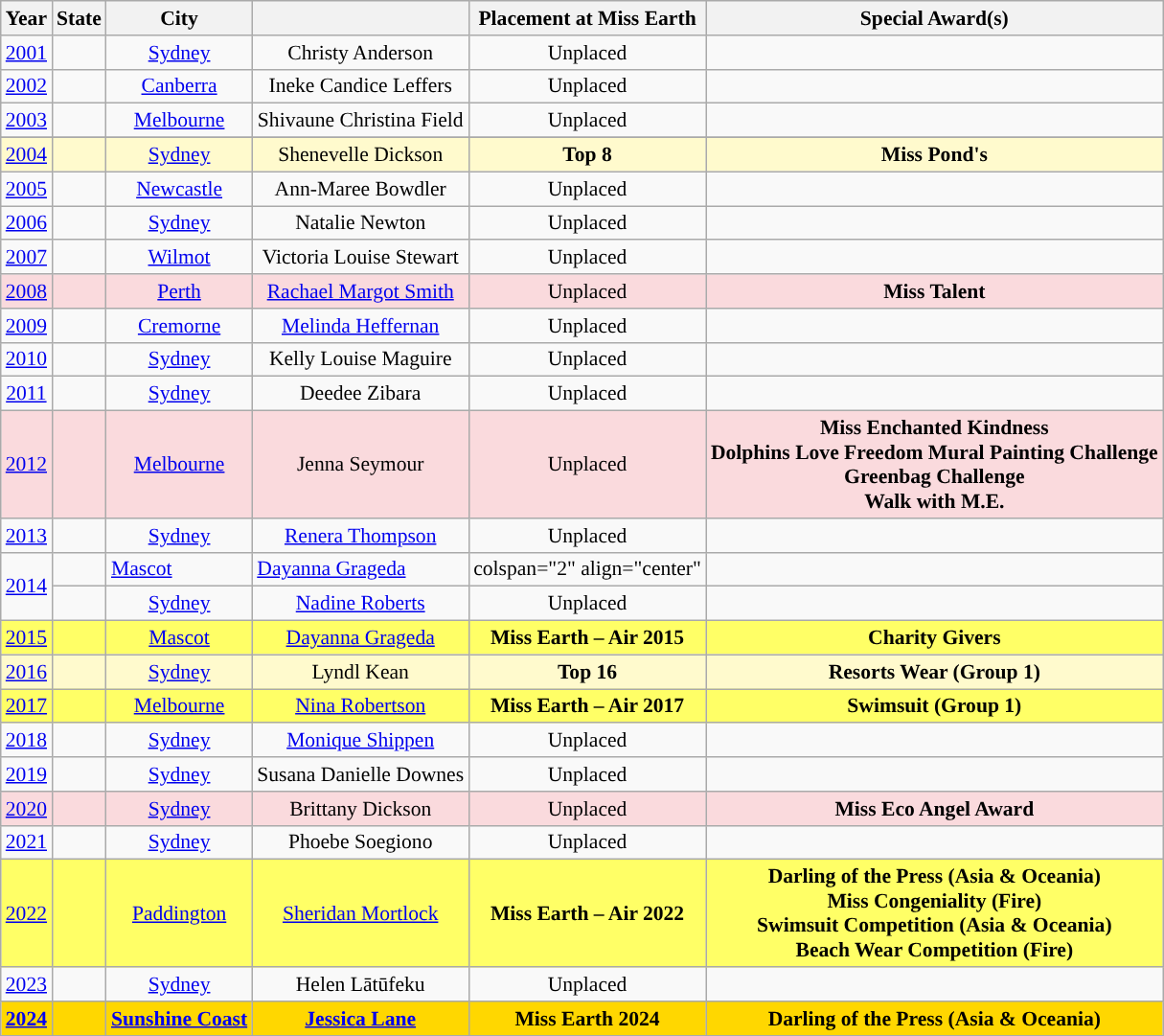<table class="wikitable " style="font-size: 90%; text-align:center;">
<tr>
<th>Year</th>
<th>State</th>
<th>City</th>
<th></th>
<th>Placement at Miss Earth</th>
<th>Special Award(s)</th>
</tr>
<tr>
<td><a href='#'>2001</a></td>
<td></td>
<td><a href='#'>Sydney</a></td>
<td>Christy Anderson</td>
<td>Unplaced</td>
<td></td>
</tr>
<tr>
<td><a href='#'>2002</a></td>
<td></td>
<td><a href='#'>Canberra</a></td>
<td>Ineke Candice Leffers</td>
<td>Unplaced</td>
<td></td>
</tr>
<tr>
<td><a href='#'>2003</a></td>
<td></td>
<td><a href='#'>Melbourne</a></td>
<td>Shivaune Christina Field</td>
<td>Unplaced</td>
<td></td>
</tr>
<tr>
</tr>
<tr style="background-color:#FFFACD;">
<td><a href='#'>2004</a></td>
<td></td>
<td><a href='#'>Sydney</a></td>
<td>Shenevelle Dickson</td>
<td><strong>Top 8</strong></td>
<td><strong>Miss Pond's</strong></td>
</tr>
<tr>
<td><a href='#'>2005</a></td>
<td></td>
<td><a href='#'>Newcastle</a></td>
<td>Ann-Maree Bowdler</td>
<td>Unplaced</td>
<td></td>
</tr>
<tr>
<td><a href='#'>2006</a></td>
<td></td>
<td><a href='#'>Sydney</a></td>
<td>Natalie Newton</td>
<td>Unplaced</td>
<td></td>
</tr>
<tr>
<td><a href='#'>2007</a></td>
<td></td>
<td><a href='#'>Wilmot</a></td>
<td>Victoria Louise Stewart</td>
<td>Unplaced</td>
<td></td>
</tr>
<tr style="background-color:#FADADD; ">
<td><a href='#'>2008</a></td>
<td></td>
<td><a href='#'>Perth</a></td>
<td><a href='#'>Rachael Margot Smith</a></td>
<td>Unplaced</td>
<td><strong>Miss Talent</strong></td>
</tr>
<tr>
<td><a href='#'>2009</a></td>
<td></td>
<td><a href='#'>Cremorne</a></td>
<td><a href='#'>Melinda Heffernan</a></td>
<td>Unplaced</td>
<td></td>
</tr>
<tr>
<td><a href='#'>2010</a></td>
<td></td>
<td><a href='#'>Sydney</a></td>
<td>Kelly Louise Maguire</td>
<td>Unplaced</td>
<td></td>
</tr>
<tr>
<td><a href='#'>2011</a></td>
<td></td>
<td><a href='#'>Sydney</a></td>
<td>Deedee Zibara</td>
<td>Unplaced</td>
<td></td>
</tr>
<tr style="background-color:#FADADD; ">
<td><a href='#'>2012</a></td>
<td></td>
<td><a href='#'>Melbourne</a></td>
<td>Jenna Seymour</td>
<td>Unplaced</td>
<td><strong>Miss Enchanted Kindness<br> Dolphins Love Freedom Mural Painting Challenge<br> Greenbag Challenge<br> Walk with M.E.</strong></td>
</tr>
<tr>
<td><a href='#'>2013</a></td>
<td></td>
<td><a href='#'>Sydney</a></td>
<td><a href='#'>Renera Thompson</a></td>
<td>Unplaced</td>
<td></td>
</tr>
<tr style="text-align:left;">
<td rowspan=2><a href='#'>2014</a></td>
<td></td>
<td><a href='#'>Mascot</a></td>
<td><a href='#'>Dayanna Grageda</a></td>
<td>colspan="2" align="center" </td>
</tr>
<tr>
<td></td>
<td><a href='#'>Sydney</a></td>
<td><a href='#'>Nadine Roberts</a></td>
<td>Unplaced</td>
<td></td>
</tr>
<tr style="background-color:#FFFF66;">
<td><a href='#'>2015</a></td>
<td></td>
<td><a href='#'>Mascot</a></td>
<td><a href='#'>Dayanna Grageda</a></td>
<td><strong>Miss Earth – Air 2015</strong></td>
<td><strong> Charity Givers</strong></td>
</tr>
<tr style="background-color:#FFFACD;">
<td><a href='#'>2016</a></td>
<td></td>
<td><a href='#'>Sydney</a></td>
<td>Lyndl Kean</td>
<td><strong>Top 16</strong></td>
<td><strong> Resorts Wear (Group 1)</strong></td>
</tr>
<tr style="background-color:#FFFF66;">
<td><a href='#'>2017</a></td>
<td></td>
<td><a href='#'>Melbourne</a></td>
<td><a href='#'>Nina Robertson</a></td>
<td><strong>Miss Earth – Air 2017</strong></td>
<td><strong> Swimsuit (Group 1)</strong></td>
</tr>
<tr>
<td><a href='#'>2018</a></td>
<td></td>
<td><a href='#'>Sydney</a></td>
<td><a href='#'>Monique Shippen</a></td>
<td>Unplaced</td>
<td></td>
</tr>
<tr>
<td><a href='#'>2019</a></td>
<td></td>
<td><a href='#'>Sydney</a></td>
<td>Susana Danielle Downes</td>
<td>Unplaced</td>
<td></td>
</tr>
<tr style="background-color:#FADADD; ">
<td><a href='#'>2020</a></td>
<td></td>
<td><a href='#'>Sydney</a></td>
<td>Brittany Dickson</td>
<td>Unplaced</td>
<td><strong>Miss Eco Angel Award</strong></td>
</tr>
<tr>
<td><a href='#'>2021</a></td>
<td></td>
<td><a href='#'>Sydney</a></td>
<td>Phoebe Soegiono</td>
<td>Unplaced</td>
<td></td>
</tr>
<tr style="background-color:#FFFF66">
<td><a href='#'>2022</a></td>
<td></td>
<td><a href='#'>Paddington</a></td>
<td><a href='#'>Sheridan Mortlock</a></td>
<td><strong>Miss Earth – Air 2022</strong></td>
<td><strong>Darling of the Press (Asia & Oceania)</strong> <br> <strong>Miss Congeniality (Fire)</strong> <br> <strong> Swimsuit Competition (Asia & Oceania)</strong> <br> <strong> Beach Wear Competition (Fire)</strong></td>
</tr>
<tr>
<td><a href='#'>2023</a></td>
<td></td>
<td><a href='#'>Sydney</a></td>
<td>Helen Lātūfeku</td>
<td>Unplaced</td>
<td></td>
</tr>
<tr style="background-color:gold; font-weight: bold">
<td><a href='#'>2024</a></td>
<td></td>
<td><a href='#'>Sunshine Coast</a></td>
<td><a href='#'>Jessica Lane</a></td>
<td>Miss Earth 2024</td>
<td>Darling of the Press (Asia & Oceania)</td>
</tr>
<tr>
</tr>
</table>
